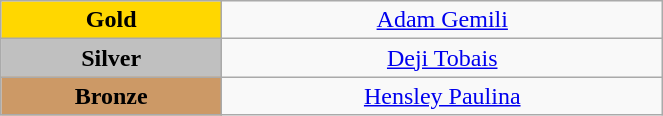<table class="wikitable" style="text-align:center; " width="35%">
<tr>
<td bgcolor="gold"><strong>Gold</strong></td>
<td><a href='#'>Adam Gemili</a><br>  <small><em></em></small></td>
</tr>
<tr>
<td bgcolor="silver"><strong>Silver</strong></td>
<td><a href='#'>Deji Tobais</a><br>  <small><em></em></small></td>
</tr>
<tr>
<td bgcolor="CC9966"><strong>Bronze</strong></td>
<td><a href='#'>Hensley Paulina</a><br>  <small><em></em></small></td>
</tr>
</table>
